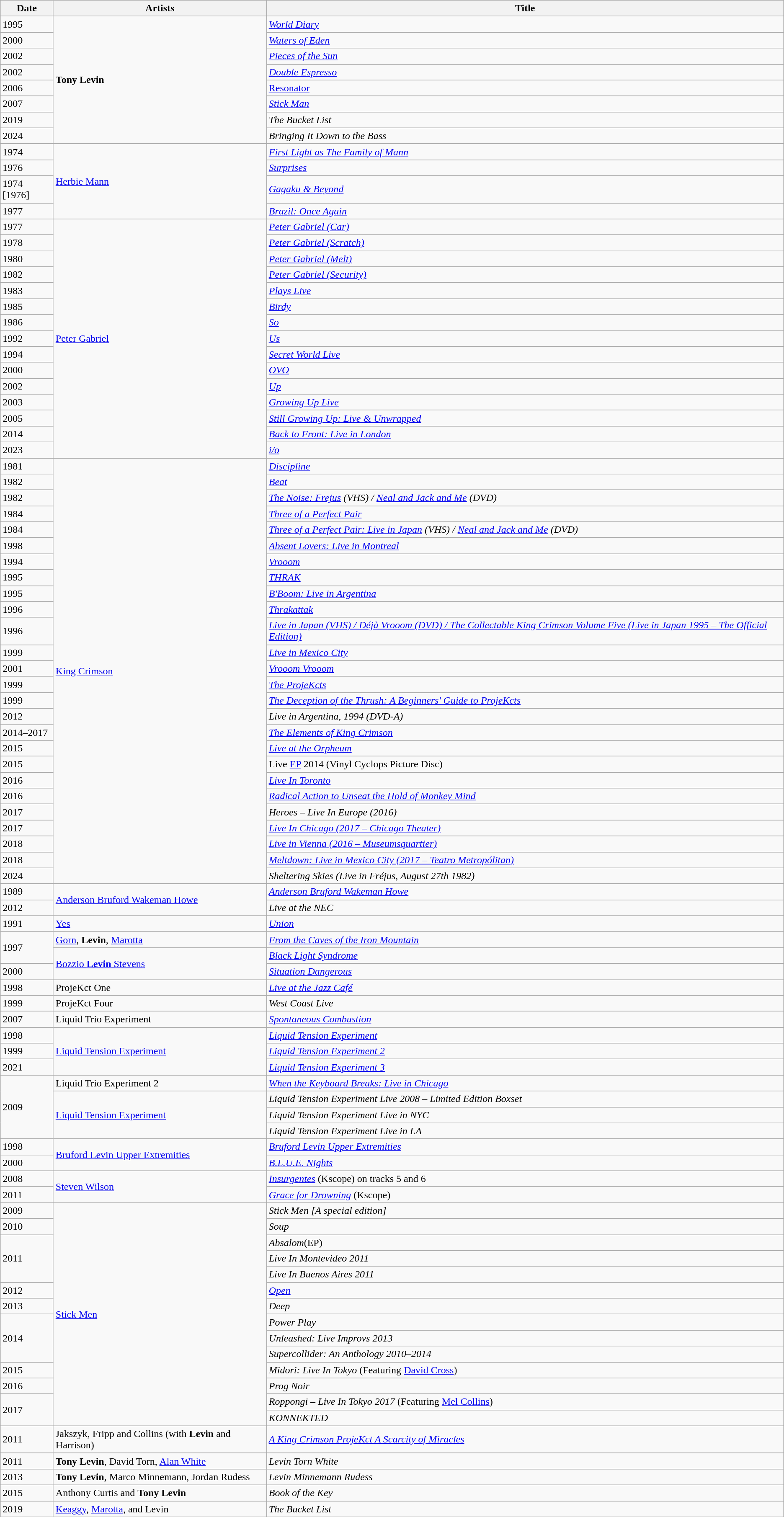<table class="wikitable sortable">
<tr>
<th>Date</th>
<th>Artists</th>
<th>Title</th>
</tr>
<tr>
<td>1995</td>
<td rowspan="8"><strong>Tony Levin</strong></td>
<td><em><a href='#'>World Diary</a></em></td>
</tr>
<tr>
<td>2000</td>
<td><em><a href='#'>Waters of Eden</a></em></td>
</tr>
<tr>
<td>2002</td>
<td><em><a href='#'>Pieces of the Sun</a></em></td>
</tr>
<tr>
<td>2002</td>
<td><em><a href='#'>Double Espresso</a></em></td>
</tr>
<tr>
<td>2006</td>
<td><em><a href='#'></em>Resonator<em></a></em></td>
</tr>
<tr>
<td>2007</td>
<td><em><a href='#'>Stick Man</a></em></td>
</tr>
<tr>
<td>2019</td>
<td><em>The Bucket List</em></td>
</tr>
<tr>
<td>2024</td>
<td><em>Bringing It Down to the Bass</em></td>
</tr>
<tr>
<td>1974</td>
<td rowspan="4"><a href='#'>Herbie Mann</a></td>
<td><em><a href='#'>First Light as The Family of Mann</a></em></td>
</tr>
<tr>
<td>1976</td>
<td><em><a href='#'>Surprises</a></em></td>
</tr>
<tr>
<td>1974 [1976]</td>
<td><em><a href='#'>Gagaku & Beyond</a></em></td>
</tr>
<tr>
<td>1977</td>
<td><em><a href='#'>Brazil: Once Again</a></em></td>
</tr>
<tr>
<td>1977</td>
<td rowspan="15"><a href='#'>Peter Gabriel</a></td>
<td><em><a href='#'>Peter Gabriel (Car)</a></em></td>
</tr>
<tr>
<td>1978</td>
<td><em><a href='#'>Peter Gabriel (Scratch)</a></em></td>
</tr>
<tr>
<td>1980</td>
<td><em><a href='#'>Peter Gabriel (Melt)</a></em></td>
</tr>
<tr>
<td>1982</td>
<td><em><a href='#'>Peter Gabriel (Security)</a></em></td>
</tr>
<tr>
<td>1983</td>
<td><em><a href='#'>Plays Live</a></em></td>
</tr>
<tr>
<td>1985</td>
<td><em><a href='#'>Birdy</a></em></td>
</tr>
<tr>
<td>1986</td>
<td><em><a href='#'>So</a></em></td>
</tr>
<tr>
<td>1992</td>
<td><em><a href='#'>Us</a></em></td>
</tr>
<tr>
<td>1994</td>
<td><em><a href='#'>Secret World Live</a></em></td>
</tr>
<tr>
<td>2000</td>
<td><em><a href='#'>OVO</a></em></td>
</tr>
<tr>
<td>2002</td>
<td><em><a href='#'>Up</a></em></td>
</tr>
<tr>
<td>2003</td>
<td><em><a href='#'>Growing Up Live</a></em></td>
</tr>
<tr>
<td>2005</td>
<td><em><a href='#'>Still Growing Up: Live & Unwrapped</a></em></td>
</tr>
<tr>
<td>2014</td>
<td><em><a href='#'>Back to Front: Live in London</a></em></td>
</tr>
<tr>
<td>2023</td>
<td><em><a href='#'>i/o</a></em></td>
</tr>
<tr>
<td>1981</td>
<td rowspan="26"><a href='#'>King Crimson</a></td>
<td><em><a href='#'>Discipline</a></em></td>
</tr>
<tr>
<td>1982</td>
<td><em><a href='#'>Beat</a></em></td>
</tr>
<tr>
<td>1982</td>
<td><em><a href='#'>The Noise: Frejus</a> (VHS) / <a href='#'>Neal and Jack and Me</a> (DVD)</em></td>
</tr>
<tr>
<td>1984</td>
<td><em><a href='#'>Three of a Perfect Pair</a></em></td>
</tr>
<tr>
<td>1984</td>
<td><a href='#'><em>Three of a Perfect Pair: Live in Japan</em></a> <em>(VHS) / <a href='#'>Neal and Jack and Me</a> (DVD)</em></td>
</tr>
<tr>
<td>1998</td>
<td><em><a href='#'>Absent Lovers: Live in Montreal</a></em></td>
</tr>
<tr>
<td>1994</td>
<td><em><a href='#'>Vrooom</a></em></td>
</tr>
<tr>
<td>1995</td>
<td><em><a href='#'>THRAK</a></em></td>
</tr>
<tr>
<td>1995</td>
<td><em><a href='#'>B'Boom: Live in Argentina</a></em></td>
</tr>
<tr>
<td>1996</td>
<td><em><a href='#'>Thrakattak</a></em></td>
</tr>
<tr>
<td>1996</td>
<td><em><a href='#'>Live in Japan (VHS) / Déjà Vrooom (DVD) / The Collectable King Crimson Volume Five (Live in Japan 1995 – The Official Edition)</a></em></td>
</tr>
<tr>
<td>1999</td>
<td><em><a href='#'>Live in Mexico City</a></em></td>
</tr>
<tr>
<td>2001</td>
<td><em><a href='#'>Vrooom Vrooom</a></em></td>
</tr>
<tr>
<td>1999</td>
<td><em><a href='#'>The ProjeKcts</a></em></td>
</tr>
<tr>
<td>1999</td>
<td><em><a href='#'>The Deception of the Thrush: A Beginners' Guide to ProjeKcts</a></em></td>
</tr>
<tr>
<td>2012</td>
<td><em>Live in Argentina, 1994 (DVD-A)</em></td>
</tr>
<tr>
<td>2014–2017</td>
<td><em><a href='#'>The Elements of King Crimson</a></em></td>
</tr>
<tr>
<td>2015</td>
<td><em><a href='#'>Live at the Orpheum</a></em></td>
</tr>
<tr>
<td>2015</td>
<td>Live <a href='#'>EP</a> 2014 (Vinyl Cyclops Picture Disc)</td>
</tr>
<tr>
<td>2016</td>
<td><em><a href='#'>Live In Toronto</a></em></td>
</tr>
<tr>
<td>2016</td>
<td><em><a href='#'>Radical Action to Unseat the Hold of Monkey Mind</a></em></td>
</tr>
<tr>
<td>2017</td>
<td><em>Heroes – Live In Europe (2016)</em></td>
</tr>
<tr>
<td>2017</td>
<td><em><a href='#'>Live In Chicago (2017 – Chicago Theater)</a></em></td>
</tr>
<tr>
<td>2018</td>
<td><em><a href='#'>Live in Vienna (2016 – Museumsquartier)</a></em></td>
</tr>
<tr>
<td>2018</td>
<td><em><a href='#'>Meltdown: Live in Mexico City (2017 – Teatro Metropólitan)</a></em></td>
</tr>
<tr>
<td>2024</td>
<td><em>Sheltering Skies (Live in Fréjus, August 27th 1982)</em></td>
</tr>
<tr>
<td>1989</td>
<td rowspan="2"><a href='#'>Anderson Bruford Wakeman Howe</a></td>
<td><em><a href='#'>Anderson Bruford Wakeman Howe</a></em></td>
</tr>
<tr>
<td>2012</td>
<td><em>Live at the NEC</em></td>
</tr>
<tr>
<td>1991</td>
<td><a href='#'>Yes</a></td>
<td><em><a href='#'>Union</a></em></td>
</tr>
<tr>
<td rowspan="2">1997</td>
<td><a href='#'>Gorn</a>, <strong>Levin</strong>, <a href='#'>Marotta</a></td>
<td><em><a href='#'>From the Caves of the Iron Mountain</a></em></td>
</tr>
<tr>
<td rowspan="2"><a href='#'>Bozzio <strong>Levin</strong> Stevens</a></td>
<td><em><a href='#'>Black Light Syndrome</a></em></td>
</tr>
<tr>
<td>2000</td>
<td><em><a href='#'>Situation Dangerous</a></em></td>
</tr>
<tr>
<td>1998</td>
<td>ProjeKct One</td>
<td><em><a href='#'>Live at the Jazz Café</a></em></td>
</tr>
<tr>
<td>1999</td>
<td>ProjeKct Four</td>
<td><em>West Coast Live</em></td>
</tr>
<tr>
<td>2007</td>
<td>Liquid Trio Experiment</td>
<td><em><a href='#'>Spontaneous Combustion</a></em></td>
</tr>
<tr>
<td>1998</td>
<td rowspan="3"><a href='#'>Liquid Tension Experiment</a></td>
<td><em><a href='#'>Liquid Tension Experiment</a></em></td>
</tr>
<tr>
<td>1999</td>
<td><em><a href='#'>Liquid Tension Experiment 2</a></em></td>
</tr>
<tr>
<td>2021</td>
<td><em><a href='#'>Liquid Tension Experiment 3</a></em></td>
</tr>
<tr>
<td rowspan="4">2009</td>
<td>Liquid Trio Experiment 2</td>
<td><em><a href='#'>When the Keyboard Breaks: Live in Chicago</a></em></td>
</tr>
<tr>
<td rowspan="3"><a href='#'>Liquid Tension Experiment</a></td>
<td><em>Liquid Tension Experiment Live 2008 – Limited Edition Boxset</em></td>
</tr>
<tr>
<td><em>Liquid Tension Experiment Live in NYC</em></td>
</tr>
<tr>
<td><em>Liquid Tension Experiment Live in LA</em></td>
</tr>
<tr>
<td>1998</td>
<td rowspan="2"><a href='#'>Bruford Levin Upper Extremities</a></td>
<td><em><a href='#'>Bruford Levin Upper Extremities</a></em></td>
</tr>
<tr>
<td>2000</td>
<td><em><a href='#'>B.L.U.E. Nights</a></em></td>
</tr>
<tr>
<td>2008</td>
<td rowspan="2"><a href='#'>Steven Wilson</a></td>
<td><em><a href='#'>Insurgentes</a></em> (Kscope) on tracks 5 and 6</td>
</tr>
<tr>
<td>2011</td>
<td><em><a href='#'>Grace for Drowning</a></em> (Kscope)</td>
</tr>
<tr>
<td>2009</td>
<td rowspan="14"><a href='#'>Stick Men</a></td>
<td><em>Stick Men</em> <em>[A special edition]</em></td>
</tr>
<tr>
<td>2010</td>
<td><em>Soup</em></td>
</tr>
<tr>
<td rowspan="3">2011</td>
<td><em>Absalom</em>(EP)</td>
</tr>
<tr>
<td><em>Live In Montevideo 2011</em></td>
</tr>
<tr>
<td><em>Live In Buenos Aires 2011</em></td>
</tr>
<tr>
<td>2012</td>
<td><em><a href='#'>Open</a></em></td>
</tr>
<tr>
<td>2013</td>
<td><em>Deep</em></td>
</tr>
<tr>
<td rowspan="3">2014</td>
<td><em>Power Play</em></td>
</tr>
<tr>
<td><em>Unleashed: Live Improvs 2013</em></td>
</tr>
<tr>
<td><em>Supercollider: An Anthology 2010–2014</em></td>
</tr>
<tr>
<td>2015</td>
<td><em>Midori: Live In Tokyo</em> (Featuring <a href='#'>David Cross</a>)</td>
</tr>
<tr>
<td>2016</td>
<td><em>Prog Noir</em></td>
</tr>
<tr>
<td rowspan="2">2017</td>
<td><em>Roppongi – Live In Tokyo 2017</em> (Featuring <a href='#'>Mel Collins</a>)</td>
</tr>
<tr>
<td><em>KONNEKTED</em></td>
</tr>
<tr>
<td>2011</td>
<td>Jakszyk, Fripp and Collins (with <strong>Levin</strong> and Harrison)</td>
<td><em><a href='#'>A King Crimson ProjeKct A Scarcity of Miracles</a></em></td>
</tr>
<tr>
<td>2011</td>
<td><strong>Tony Levin</strong>, David Torn, <a href='#'>Alan White</a></td>
<td><em>Levin Torn White</em></td>
</tr>
<tr>
<td>2013</td>
<td><strong>Tony Levin</strong>, Marco Minnemann, Jordan Rudess</td>
<td><em>Levin Minnemann Rudess</em></td>
</tr>
<tr>
<td>2015</td>
<td>Anthony Curtis and <strong>Tony Levin</strong></td>
<td><em>Book of the Key</em></td>
</tr>
<tr>
<td>2019</td>
<td><a href='#'>Keaggy</a>, <a href='#'>Marotta</a>, and Levin</td>
<td><em>The Bucket List</em></td>
</tr>
</table>
